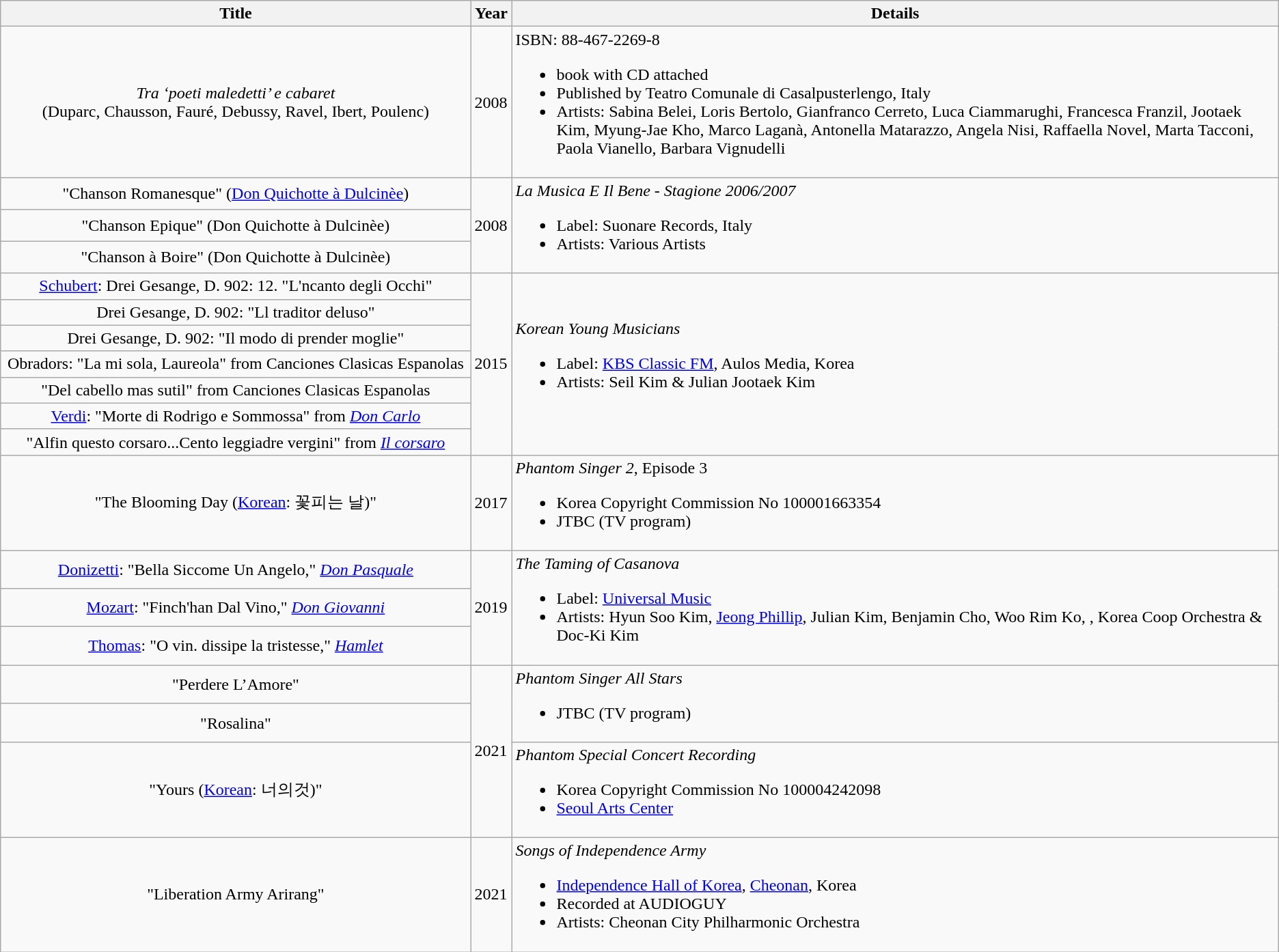<table class="wikitable">
<tr>
<th><strong>Title</strong></th>
<th><strong>Year</strong></th>
<th style="width: 60%;"><strong>Details</strong></th>
</tr>
<tr>
<td style="text-align: center;"><em>Tra ‘poeti maledetti’ e cabaret</em><br>(Duparc, Chausson, Fauré, Debussy, Ravel, Ibert, Poulenc)</td>
<td>2008</td>
<td>ISBN: 88-467-2269-8<br><ul><li>book with CD attached</li><li>Published by Teatro Comunale di Casalpusterlengo, Italy</li><li>Artists: Sabina Belei, Loris Bertolo, Gianfranco Cerreto, Luca Ciammarughi, Francesca Franzil, Jootaek Kim, Myung-Jae Kho, Marco Laganà, Antonella Matarazzo, Angela Nisi, Raffaella Novel, Marta Tacconi, Paola Vianello, Barbara Vignudelli</li></ul></td>
</tr>
<tr>
<td style="text-align: center;">"Chanson Romanesque" (<a href='#'>Don Quichotte à Dulcinèe</a>)</td>
<td rowspan="3">2008</td>
<td rowspan="3"><em>La Musica E Il Bene - Stagione 2006/2007</em><br><ul><li>Label: Suonare Records, Italy</li><li>Artists: Various Artists</li></ul></td>
</tr>
<tr>
<td style="text-align: center;">"Chanson Epique" (Don Quichotte à Dulcinèe)</td>
</tr>
<tr>
<td style="text-align: center;">"Chanson à Boire" (Don Quichotte à Dulcinèe)</td>
</tr>
<tr>
<td style="text-align: center;"><a href='#'>Schubert</a>: Drei Gesange, D. 902: 12. "L'ncanto degli Occhi"</td>
<td rowspan="7">2015</td>
<td rowspan="7"><em>Korean Young Musicians</em><br><ul><li>Label: <a href='#'>KBS Classic FM</a>, Aulos Media, Korea</li><li>Artists: Seil Kim & Julian Jootaek Kim</li></ul></td>
</tr>
<tr>
<td style="text-align: center;">Drei Gesange, D. 902: "Ll traditor deluso"</td>
</tr>
<tr>
<td style="text-align: center;">Drei Gesange, D. 902: "Il modo di prender moglie"</td>
</tr>
<tr>
<td style="text-align: center;">Obradors: "La mi sola, Laureola" from Canciones Clasicas Espanolas</td>
</tr>
<tr>
<td style="text-align: center;">"Del cabello mas sutil" from Canciones Clasicas Espanolas</td>
</tr>
<tr>
<td style="text-align: center;"><a href='#'>Verdi</a>: "Morte di Rodrigo e Sommossa" from <a href='#'><em>Don Carlo</em></a></td>
</tr>
<tr>
<td style="text-align: center;">"Alfin questo corsaro...Cento leggiadre vergini" from <em><a href='#'>Il corsaro</a></em></td>
</tr>
<tr>
<td style="text-align: center;">"The Blooming Day (<a href='#'>Korean</a>: 꽃피는 날)"</td>
<td>2017</td>
<td><em>Phantom Singer 2</em>, Episode 3<br><ul><li>Korea Copyright Commission No 100001663354</li><li>JTBC (TV program)</li></ul></td>
</tr>
<tr>
<td style="text-align: center;"><a href='#'>Donizetti</a>: "Bella Siccome Un Angelo," <em><a href='#'>Don Pasquale</a></em></td>
<td rowspan="3">2019</td>
<td rowspan="3"><em>The Taming of Casanova</em><br><ul><li>Label: <a href='#'>Universal Music</a></li><li>Artists: Hyun Soo Kim, <a href='#'>Jeong Phillip</a>, Julian Kim, Benjamin Cho, Woo Rim Ko, , Korea Coop Orchestra & Doc-Ki Kim</li></ul></td>
</tr>
<tr>
<td style="text-align: center;"><a href='#'>Mozart</a>: "Finch'han Dal Vino," <em><a href='#'>Don Giovanni</a></em></td>
</tr>
<tr>
<td style="text-align: center;"><a href='#'>Thomas</a>: "O vin. dissipe la tristesse," <a href='#'><em>Hamlet</em></a></td>
</tr>
<tr>
<td style="text-align: center;">"Perdere L’Amore"</td>
<td rowspan="3">2021</td>
<td rowspan="2"><em>Phantom Singer All Stars</em><br><ul><li>JTBC (TV program)</li></ul></td>
</tr>
<tr>
<td style="text-align: center;">"Rosalina"</td>
</tr>
<tr>
<td style="text-align: center;">"Yours (<a href='#'>Korean</a>: 너의것)"</td>
<td><em>Phantom Special Concert Recording</em><br><ul><li>Korea Copyright Commission No 100004242098</li><li><a href='#'>Seoul Arts Center</a></li></ul></td>
</tr>
<tr>
<td style="text-align: center;">"Liberation Army Arirang"</td>
<td>2021</td>
<td><em>Songs of Independence Army</em><br><ul><li><a href='#'>Independence Hall of Korea</a>, <a href='#'>Cheonan</a>, Korea</li><li>Recorded at AUDIOGUY</li><li>Artists: Cheonan City Philharmonic Orchestra</li></ul></td>
</tr>
</table>
